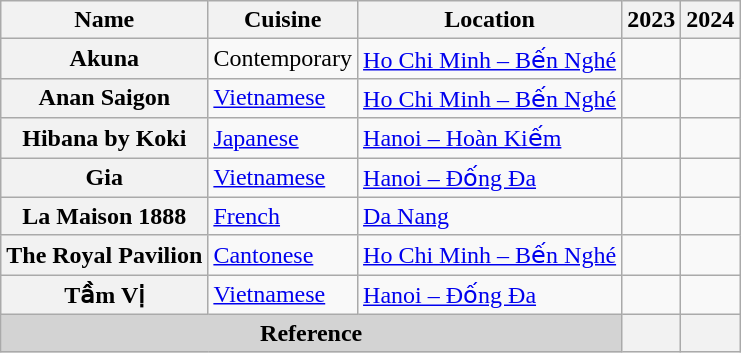<table class="wikitable sortable plainrowheaders" style="text-align:left;"">
<tr>
<th scope="col">Name</th>
<th scope="col">Cuisine</th>
<th scope="col">Location</th>
<th scope="col">2023</th>
<th scope="col">2024</th>
</tr>
<tr>
<th scope="row">Akuna</th>
<td>Contemporary</td>
<td><a href='#'>Ho Chi Minh – Bến Nghé</a></td>
<td></td>
<td></td>
</tr>
<tr>
<th scope="row">Anan Saigon</th>
<td><a href='#'>Vietnamese</a></td>
<td><a href='#'>Ho Chi Minh – Bến Nghé</a></td>
<td></td>
<td></td>
</tr>
<tr>
<th scope="row">Hibana by Koki</th>
<td><a href='#'>Japanese</a></td>
<td><a href='#'>Hanoi – Hoàn Kiếm</a></td>
<td></td>
<td></td>
</tr>
<tr>
<th scope="row">Gia</th>
<td><a href='#'>Vietnamese</a></td>
<td><a href='#'>Hanoi – Đống Đa</a></td>
<td></td>
<td></td>
</tr>
<tr>
<th scope="row">La Maison 1888</th>
<td><a href='#'>French</a></td>
<td><a href='#'>Da Nang</a></td>
<td></td>
<td></td>
</tr>
<tr>
<th scope="row">The Royal Pavilion</th>
<td><a href='#'>Cantonese</a></td>
<td><a href='#'>Ho Chi Minh – Bến Nghé</a></td>
<td></td>
<td></td>
</tr>
<tr>
<th scope="row">Tầm Vị</th>
<td><a href='#'>Vietnamese</a></td>
<td><a href='#'>Hanoi – Đống Đa</a></td>
<td></td>
<td></td>
</tr>
<tr>
<th colspan="3" style="text-align: center;background: lightgray;">Reference</th>
<th></th>
<th></th>
</tr>
</table>
